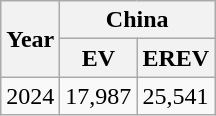<table class="wikitable">
<tr>
<th rowspan="2">Year</th>
<th colspan="2">China</th>
</tr>
<tr>
<th>EV</th>
<th>EREV</th>
</tr>
<tr>
<td>2024</td>
<td>17,987</td>
<td>25,541</td>
</tr>
</table>
